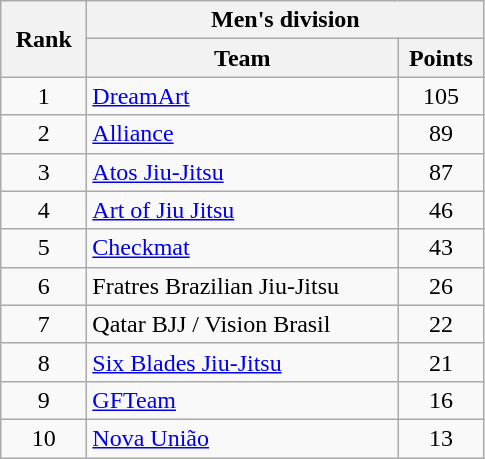<table class="wikitable" style="text-align:center;">
<tr>
<th rowspan="2" width="50">Rank</th>
<th colspan="2">Men's division</th>
</tr>
<tr>
<th width="200">Team</th>
<th width="50">Points</th>
</tr>
<tr>
<td>1</td>
<td style=text-align:left><a href='#'>DreamArt</a></td>
<td>105</td>
</tr>
<tr>
<td>2</td>
<td style=text-align:left><a href='#'>Alliance</a></td>
<td>89</td>
</tr>
<tr>
<td>3</td>
<td style=text-align:left><a href='#'>Atos Jiu-Jitsu</a></td>
<td>87</td>
</tr>
<tr>
<td>4</td>
<td style=text-align:left><a href='#'>Art of Jiu Jitsu</a></td>
<td>46</td>
</tr>
<tr>
<td>5</td>
<td style=text-align:left><a href='#'>Checkmat</a></td>
<td>43</td>
</tr>
<tr>
<td>6</td>
<td style=text-align:left>Fratres Brazilian Jiu-Jitsu</td>
<td>26</td>
</tr>
<tr>
<td>7</td>
<td style=text-align:left>Qatar BJJ / Vision Brasil</td>
<td>22</td>
</tr>
<tr>
<td>8</td>
<td style=text-align:left><a href='#'>Six Blades Jiu-Jitsu</a></td>
<td>21</td>
</tr>
<tr>
<td>9</td>
<td style=text-align:left><a href='#'>GFTeam</a></td>
<td>16</td>
</tr>
<tr>
<td>10</td>
<td style=text-align:left><a href='#'>Nova União</a></td>
<td>13</td>
</tr>
</table>
